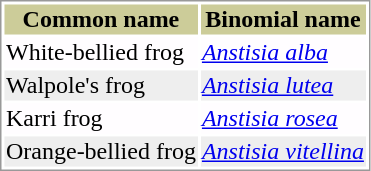<table style="text-align:left; border:1px solid #999999; ">
<tr style="background:#CCCC99; text-align: center; ">
<th>Common name</th>
<th>Binomial name</th>
</tr>
<tr style="background:#FFFDFF;">
<td>White-bellied frog</td>
<td><em><a href='#'>Anstisia alba</a></em> </td>
</tr>
<tr style="background:#EEEEEE;">
<td>Walpole's frog</td>
<td><em><a href='#'>Anstisia lutea</a></em> </td>
</tr>
<tr style="background:#FFFDFF;">
<td>Karri frog</td>
<td><em><a href='#'>Anstisia rosea</a></em> </td>
</tr>
<tr style="background:#EEEEEE;">
<td>Orange-bellied frog</td>
<td><em><a href='#'>Anstisia vitellina</a></em> </td>
</tr>
</table>
